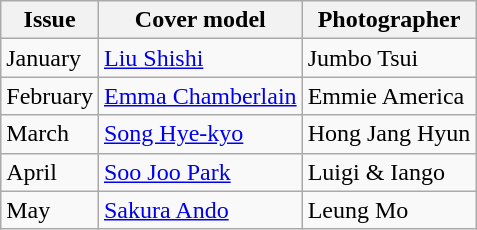<table class="sortable wikitable">
<tr>
<th>Issue</th>
<th>Cover model</th>
<th>Photographer</th>
</tr>
<tr>
<td>January</td>
<td><a href='#'>Liu Shishi</a></td>
<td>Jumbo Tsui</td>
</tr>
<tr>
<td>February</td>
<td><a href='#'>Emma Chamberlain</a></td>
<td>Emmie America</td>
</tr>
<tr>
<td>March</td>
<td><a href='#'>Song Hye-kyo</a></td>
<td>Hong Jang Hyun</td>
</tr>
<tr>
<td>April</td>
<td><a href='#'>Soo Joo Park</a></td>
<td>Luigi & Iango</td>
</tr>
<tr>
<td>May</td>
<td><a href='#'>Sakura Ando</a></td>
<td>Leung Mo</td>
</tr>
</table>
